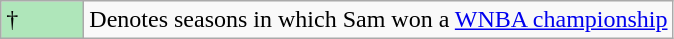<table class="wikitable">
<tr>
<td style="background:#afe6ba; width:3em;">†</td>
<td>Denotes seasons in which Sam won a <a href='#'>WNBA championship</a></td>
</tr>
</table>
